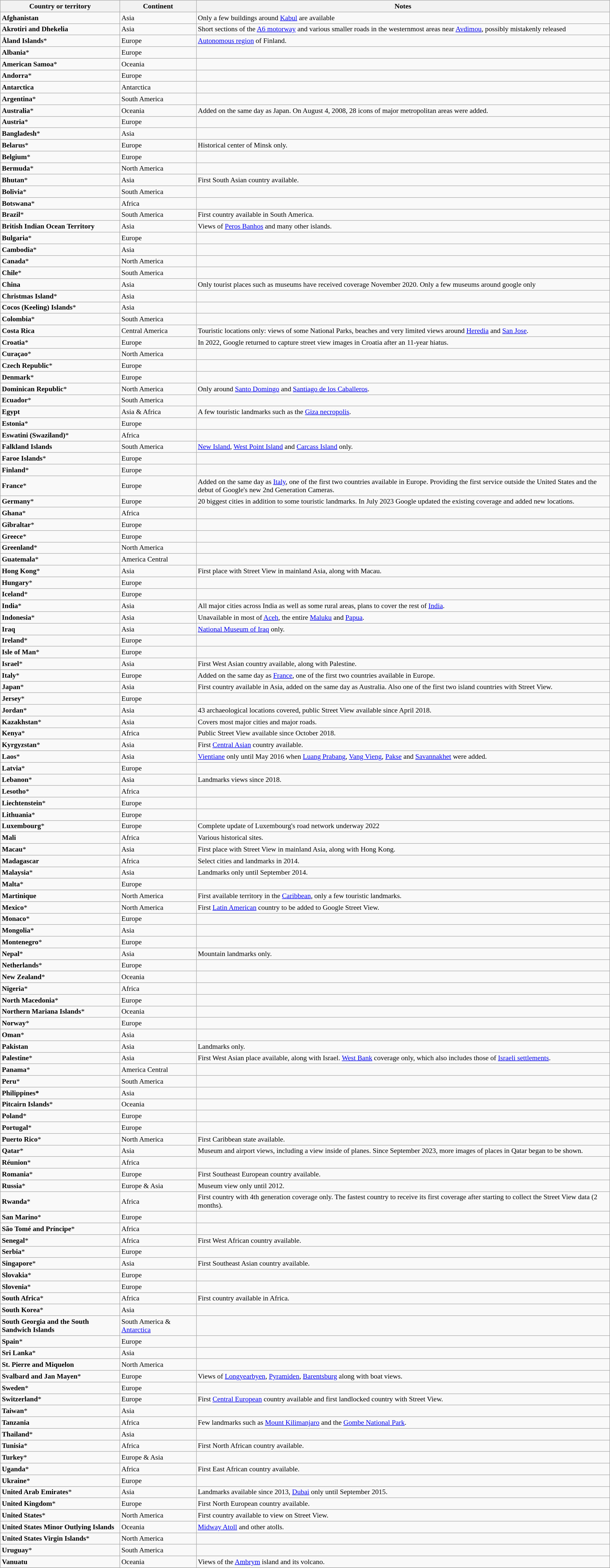<table class="wikitable sortable" style="font-size:90%">
<tr>
<th>Country or territory</th>
<th style="width:150px;">Continent</th>
<th>Notes</th>
</tr>
<tr>
<td><strong>Afghanistan</strong></td>
<td>Asia</td>
<td>Only a few buildings around <a href='#'>Kabul</a> are available</td>
</tr>
<tr>
<td><strong>Akrotiri and Dhekelia</strong></td>
<td>Asia</td>
<td>Short sections of the <a href='#'>A6 motorway</a> and various smaller roads in the westernmost areas near <a href='#'>Avdimou</a>, possibly mistakenly released</td>
</tr>
<tr>
<td><strong>Åland Islands</strong>*</td>
<td>Europe</td>
<td><a href='#'>Autonomous region</a> of Finland.</td>
</tr>
<tr>
<td><strong>Albania</strong>*</td>
<td>Europe</td>
<td></td>
</tr>
<tr>
<td><strong>American Samoa</strong>*</td>
<td>Oceania</td>
<td></td>
</tr>
<tr>
<td><strong>Andorra</strong>*</td>
<td>Europe</td>
<td></td>
</tr>
<tr>
<td><strong>Antarctica</strong></td>
<td>Antarctica</td>
<td></td>
</tr>
<tr>
<td><strong>Argentina</strong>*</td>
<td>South America</td>
<td></td>
</tr>
<tr>
<td><strong>Australia</strong>*</td>
<td>Oceania</td>
<td>Added on the same day as Japan. On August 4, 2008, 28 icons of major metropolitan areas were added.</td>
</tr>
<tr>
<td><strong>Austria</strong>*</td>
<td>Europe</td>
<td></td>
</tr>
<tr>
<td><strong>Bangladesh</strong>*</td>
<td>Asia</td>
<td></td>
</tr>
<tr>
<td><strong>Belarus</strong>*</td>
<td>Europe</td>
<td>Historical center of Minsk only.</td>
</tr>
<tr>
<td><strong>Belgium</strong>*</td>
<td>Europe</td>
<td></td>
</tr>
<tr>
<td><strong>Bermuda</strong>*</td>
<td>North America</td>
<td></td>
</tr>
<tr>
<td><strong>Bhutan</strong>*</td>
<td>Asia</td>
<td>First South Asian country available.</td>
</tr>
<tr>
<td><strong>Bolivia</strong>*</td>
<td>South America</td>
<td></td>
</tr>
<tr>
<td><strong>Botswana</strong>*</td>
<td>Africa</td>
<td></td>
</tr>
<tr>
<td><strong>Brazil</strong>*</td>
<td>South America</td>
<td>First country available in South America.</td>
</tr>
<tr>
<td><strong>British Indian Ocean Territory</strong></td>
<td>Asia</td>
<td>Views of <a href='#'>Peros Banhos</a> and many other islands.</td>
</tr>
<tr>
<td><strong>Bulgaria</strong>*</td>
<td>Europe</td>
<td></td>
</tr>
<tr>
<td><strong>Cambodia</strong>*</td>
<td>Asia</td>
<td></td>
</tr>
<tr>
<td><strong>Canada</strong>*</td>
<td>North America</td>
<td></td>
</tr>
<tr>
<td><strong>Chile</strong>*</td>
<td>South America</td>
<td></td>
</tr>
<tr>
<td><strong>China</strong></td>
<td>Asia</td>
<td>Only tourist places such as museums have received coverage November 2020. Only a few museums around google only</td>
</tr>
<tr>
<td><strong>Christmas Island</strong>*</td>
<td>Asia</td>
<td></td>
</tr>
<tr>
<td><strong>Cocos (Keeling) Islands</strong>*</td>
<td>Asia</td>
<td></td>
</tr>
<tr>
<td><strong>Colombia</strong>*</td>
<td>South America</td>
<td></td>
</tr>
<tr>
<td><strong>Costa Rica</strong></td>
<td>Central America</td>
<td>Touristic locations only: views of some National Parks, beaches and very limited views around <a href='#'>Heredia</a> and <a href='#'>San Jose</a>.</td>
</tr>
<tr>
<td><strong>Croatia</strong>*</td>
<td>Europe</td>
<td>In 2022, Google returned to capture street view images in Croatia after an 11-year hiatus.</td>
</tr>
<tr>
<td><strong>Curaçao</strong>*</td>
<td>North America</td>
<td></td>
</tr>
<tr>
<td><strong>Czech Republic</strong>*</td>
<td>Europe</td>
<td></td>
</tr>
<tr>
<td><strong>Denmark</strong>*</td>
<td>Europe</td>
<td></td>
</tr>
<tr>
<td><strong>Dominican Republic</strong>*</td>
<td>North America</td>
<td>Only around <a href='#'>Santo Domingo</a> and <a href='#'>Santiago de los Caballeros</a>.</td>
</tr>
<tr>
<td><strong>Ecuador</strong>*</td>
<td>South America</td>
<td></td>
</tr>
<tr>
<td><strong>Egypt</strong></td>
<td>Asia & Africa</td>
<td>A few touristic landmarks such as the <a href='#'>Giza necropolis</a>.</td>
</tr>
<tr>
<td><strong>Estonia</strong>*</td>
<td>Europe</td>
<td></td>
</tr>
<tr>
<td><strong>Eswatini (Swaziland)</strong>*</td>
<td>Africa</td>
<td></td>
</tr>
<tr>
<td><strong>Falkland Islands</strong></td>
<td>South America</td>
<td><a href='#'>New Island</a>, <a href='#'>West Point Island</a> and <a href='#'>Carcass Island</a> only.</td>
</tr>
<tr>
<td><strong>Faroe Islands</strong>*</td>
<td>Europe</td>
<td></td>
</tr>
<tr>
<td><strong>Finland</strong>*</td>
<td>Europe</td>
<td></td>
</tr>
<tr>
<td><strong>France</strong>*</td>
<td>Europe</td>
<td>Added on the same day as <a href='#'>Italy</a>, one of the first two countries available in Europe. Providing the first service outside the United States and the debut of Google's new 2nd Generation Cameras.</td>
</tr>
<tr>
<td><strong>Germany</strong>*</td>
<td>Europe</td>
<td>20 biggest cities in addition to some touristic landmarks. In July 2023 Google updated the existing coverage and added new locations.</td>
</tr>
<tr>
<td><strong>Ghana</strong>*</td>
<td>Africa</td>
<td></td>
</tr>
<tr>
<td><strong>Gibraltar</strong>*</td>
<td>Europe</td>
<td></td>
</tr>
<tr>
<td><strong>Greece</strong>*</td>
<td>Europe</td>
<td></td>
</tr>
<tr>
<td><strong>Greenland</strong>*</td>
<td>North America</td>
<td></td>
</tr>
<tr>
<td><strong>Guatemala</strong>*</td>
<td>America Central</td>
<td></td>
</tr>
<tr>
<td><strong>Hong Kong</strong>*</td>
<td>Asia</td>
<td>First place with Street View in mainland Asia, along with Macau.</td>
</tr>
<tr>
<td><strong>Hungary</strong>*</td>
<td>Europe</td>
<td></td>
</tr>
<tr>
<td><strong>Iceland</strong>*</td>
<td>Europe</td>
<td></td>
</tr>
<tr>
<td><strong>India</strong>*</td>
<td>Asia</td>
<td>All major cities across India as well as some rural areas, plans to cover the rest of <a href='#'>India</a>.</td>
</tr>
<tr>
<td><strong>Indonesia</strong>*</td>
<td>Asia</td>
<td>Unavailable in most of <a href='#'>Aceh</a>, the entire <a href='#'>Maluku</a> and <a href='#'>Papua</a>.</td>
</tr>
<tr>
<td><strong>Iraq</strong></td>
<td>Asia</td>
<td><a href='#'>National Museum of Iraq</a> only.</td>
</tr>
<tr>
<td><strong>Ireland</strong>*</td>
<td>Europe</td>
<td></td>
</tr>
<tr>
<td><strong>Isle of Man</strong>*</td>
<td>Europe</td>
<td></td>
</tr>
<tr>
<td><strong>Israel</strong>*</td>
<td>Asia</td>
<td>First West Asian country available, along with Palestine.</td>
</tr>
<tr>
<td><strong>Italy</strong>*</td>
<td>Europe</td>
<td>Added on the same day as <a href='#'>France</a>, one of the first two countries available in Europe.</td>
</tr>
<tr>
<td><strong>Japan</strong>*</td>
<td>Asia</td>
<td>First country available in Asia, added on the same day as Australia. Also one of the first two island countries with Street View.</td>
</tr>
<tr>
<td><strong>Jersey</strong>*</td>
<td>Europe</td>
<td></td>
</tr>
<tr>
<td><strong>Jordan</strong>*</td>
<td>Asia</td>
<td>43 archaeological locations covered, public Street View available since April 2018.</td>
</tr>
<tr>
<td><strong>Kazakhstan</strong>*</td>
<td>Asia</td>
<td>Covers most major cities and major roads.</td>
</tr>
<tr>
<td><strong>Kenya</strong>*</td>
<td>Africa</td>
<td>Public Street View available since October 2018.</td>
</tr>
<tr>
<td><strong>Kyrgyzstan</strong>*</td>
<td>Asia</td>
<td>First <a href='#'>Central Asian</a> country available.</td>
</tr>
<tr>
<td><strong>Laos</strong>*</td>
<td>Asia</td>
<td><a href='#'>Vientiane</a> only until May 2016 when <a href='#'>Luang Prabang</a>, <a href='#'>Vang Vieng</a>, <a href='#'>Pakse</a> and <a href='#'>Savannakhet</a> were added.</td>
</tr>
<tr>
<td><strong>Latvia</strong>*</td>
<td>Europe</td>
<td></td>
</tr>
<tr>
<td><strong>Lebanon</strong>*</td>
<td>Asia</td>
<td>Landmarks views since 2018.</td>
</tr>
<tr>
<td><strong>Lesotho</strong>*</td>
<td>Africa</td>
<td></td>
</tr>
<tr>
<td><strong>Liechtenstein</strong>*</td>
<td>Europe</td>
</tr>
<tr>
<td><strong>Lithuania</strong>*</td>
<td>Europe</td>
<td></td>
</tr>
<tr>
<td><strong>Luxembourg</strong>*</td>
<td>Europe</td>
<td>Complete update of Luxembourg's road network underway 2022</td>
</tr>
<tr>
<td><strong>Mali</strong></td>
<td>Africa</td>
<td>Various historical sites.</td>
</tr>
<tr>
<td><strong>Macau</strong>*</td>
<td>Asia</td>
<td>First place with Street View in mainland Asia, along with Hong Kong.</td>
</tr>
<tr>
<td><strong>Madagascar</strong></td>
<td>Africa</td>
<td>Select cities and landmarks in 2014.</td>
</tr>
<tr>
<td><strong>Malaysia</strong>*</td>
<td>Asia</td>
<td>Landmarks only until September 2014.</td>
</tr>
<tr>
<td><strong>Malta</strong>*</td>
<td>Europe</td>
<td></td>
</tr>
<tr>
<td><strong>Martinique</strong></td>
<td>North America</td>
<td>First available territory in the <a href='#'>Caribbean</a>, only a few touristic landmarks.</td>
</tr>
<tr>
<td><strong>Mexico</strong>*</td>
<td>North America</td>
<td>First <a href='#'>Latin American</a> country to be added to Google Street View.</td>
</tr>
<tr>
<td><strong>Monaco</strong>*</td>
<td>Europe</td>
<td></td>
</tr>
<tr>
<td><strong>Mongolia</strong>*</td>
<td>Asia</td>
<td></td>
</tr>
<tr>
<td><strong>Montenegro</strong>*</td>
<td>Europe</td>
<td></td>
</tr>
<tr>
<td><strong>Nepal</strong>*</td>
<td>Asia</td>
<td>Mountain landmarks only.</td>
</tr>
<tr>
<td><strong>Netherlands</strong>*</td>
<td>Europe</td>
<td></td>
</tr>
<tr>
<td><strong>New Zealand</strong>*</td>
<td>Oceania</td>
<td></td>
</tr>
<tr>
<td><strong>Nigeria</strong>*</td>
<td>Africa</td>
<td></td>
</tr>
<tr>
<td><strong>North Macedonia</strong>*</td>
<td>Europe</td>
<td></td>
</tr>
<tr>
<td><strong>Northern Mariana Islands</strong>*</td>
<td>Oceania</td>
<td></td>
</tr>
<tr>
<td><strong>Norway</strong>*</td>
<td>Europe</td>
<td></td>
</tr>
<tr>
<td><strong>Oman</strong>*</td>
<td>Asia</td>
</tr>
<tr>
<td><strong>Pakistan</strong></td>
<td>Asia</td>
<td>Landmarks only.</td>
</tr>
<tr>
<td><strong>Palestine</strong>*</td>
<td>Asia</td>
<td>First West Asian place available, along with Israel. <a href='#'>West Bank</a> coverage only, which also includes those of <a href='#'>Israeli settlements</a>.</td>
</tr>
<tr>
<td><strong>Panama</strong>*</td>
<td>America Central</td>
<td></td>
</tr>
<tr>
<td><strong>Peru</strong>*</td>
<td>South America</td>
<td></td>
</tr>
<tr>
<td><strong>Philippines*</strong></td>
<td>Asia</td>
<td></td>
</tr>
<tr>
<td><strong>Pitcairn Islands</strong>*</td>
<td>Oceania</td>
<td></td>
</tr>
<tr>
<td><strong>Poland</strong>*</td>
<td>Europe</td>
<td></td>
</tr>
<tr>
<td><strong>Portugal</strong>*</td>
<td>Europe</td>
<td></td>
</tr>
<tr>
<td><strong>Puerto Rico</strong>*</td>
<td>North America</td>
<td>First Caribbean state available.</td>
</tr>
<tr>
<td><strong>Qatar</strong>*</td>
<td>Asia</td>
<td>Museum and airport views, including a view inside of planes. Since September 2023, more images of places in Qatar began to be shown.</td>
</tr>
<tr>
<td><strong>Réunion</strong>*</td>
<td>Africa</td>
<td></td>
</tr>
<tr>
<td><strong>Romania</strong>*</td>
<td>Europe</td>
<td>First Southeast European country available.</td>
</tr>
<tr>
<td><strong>Russia</strong>*</td>
<td>Europe & Asia</td>
<td>Museum view only until 2012.</td>
</tr>
<tr>
<td><strong>Rwanda</strong>*</td>
<td>Africa</td>
<td>First country with 4th generation coverage only. The fastest country to receive its first coverage after starting to collect the Street View data (2 months).</td>
</tr>
<tr>
<td><strong>San Marino</strong>*</td>
<td>Europe</td>
<td></td>
</tr>
<tr>
<td><strong>São Tomé and Príncipe</strong>*</td>
<td>Africa</td>
<td></td>
</tr>
<tr>
<td><strong>Senegal</strong>*</td>
<td>Africa</td>
<td>First West African country available.</td>
</tr>
<tr>
<td><strong>Serbia</strong>*</td>
<td>Europe</td>
<td></td>
</tr>
<tr>
<td><strong>Singapore</strong>*</td>
<td>Asia</td>
<td>First Southeast Asian country available.</td>
</tr>
<tr>
<td><strong>Slovakia</strong>*</td>
<td>Europe</td>
<td></td>
</tr>
<tr>
<td><strong>Slovenia</strong>*</td>
<td>Europe</td>
<td></td>
</tr>
<tr>
<td><strong>South Africa</strong>*</td>
<td>Africa</td>
<td>First country available in Africa.</td>
</tr>
<tr>
<td><strong>South Korea</strong>*</td>
<td>Asia</td>
<td></td>
</tr>
<tr>
<td><strong>South Georgia and the South Sandwich Islands</strong></td>
<td>South America & <a href='#'>Antarctica</a></td>
<td></td>
</tr>
<tr>
<td><strong>Spain</strong>*</td>
<td>Europe</td>
<td></td>
</tr>
<tr>
<td><strong>Sri Lanka</strong>*</td>
<td>Asia</td>
<td></td>
</tr>
<tr>
<td><strong>St. Pierre and Miquelon</strong></td>
<td>North America</td>
<td></td>
</tr>
<tr>
<td><strong>Svalbard and Jan Mayen</strong>*</td>
<td>Europe</td>
<td>Views of <a href='#'>Longyearbyen</a>, <a href='#'>Pyramiden</a>, <a href='#'>Barentsburg</a> along with boat views.</td>
</tr>
<tr>
<td><strong>Sweden</strong>*</td>
<td>Europe</td>
<td></td>
</tr>
<tr>
<td><strong>Switzerland</strong>*</td>
<td>Europe</td>
<td>First <a href='#'>Central European</a> country available and first landlocked country with Street View.</td>
</tr>
<tr>
<td><strong>Taiwan</strong>*</td>
<td>Asia</td>
<td></td>
</tr>
<tr>
<td><strong>Tanzania</strong></td>
<td>Africa</td>
<td>Few landmarks such as <a href='#'>Mount Kilimanjaro</a> and the <a href='#'>Gombe National Park</a>.</td>
</tr>
<tr>
<td><strong>Thailand</strong>*</td>
<td>Asia</td>
<td></td>
</tr>
<tr>
<td><strong>Tunisia</strong>*</td>
<td>Africa</td>
<td>First North African country available.</td>
</tr>
<tr>
<td><strong>Turkey</strong>*</td>
<td>Europe & Asia</td>
<td></td>
</tr>
<tr>
<td><strong>Uganda</strong>*</td>
<td>Africa</td>
<td>First East African country available.</td>
</tr>
<tr>
<td><strong>Ukraine</strong>*</td>
<td>Europe</td>
<td></td>
</tr>
<tr>
<td><strong>United Arab Emirates</strong>*</td>
<td>Asia</td>
<td>Landmarks available since 2013, <a href='#'>Dubai</a> only until September 2015.</td>
</tr>
<tr>
<td><strong>United Kingdom</strong>*</td>
<td>Europe</td>
<td>First North European country available.</td>
</tr>
<tr>
<td><strong>United States</strong>*</td>
<td>North America</td>
<td>First country available to view on Street View.</td>
</tr>
<tr>
<td><strong>United States Minor Outlying Islands</strong></td>
<td>Oceania</td>
<td><a href='#'>Midway Atoll</a> and other atolls.</td>
</tr>
<tr>
<td><strong>United States Virgin Islands</strong>*</td>
<td>North America</td>
<td></td>
</tr>
<tr>
<td><strong>Uruguay</strong>*</td>
<td>South America</td>
<td></td>
</tr>
<tr>
<td><strong>Vanuatu</strong></td>
<td>Oceania</td>
<td>Views of the <a href='#'>Ambrym</a> island and its volcano.</td>
</tr>
<tr>
</tr>
</table>
